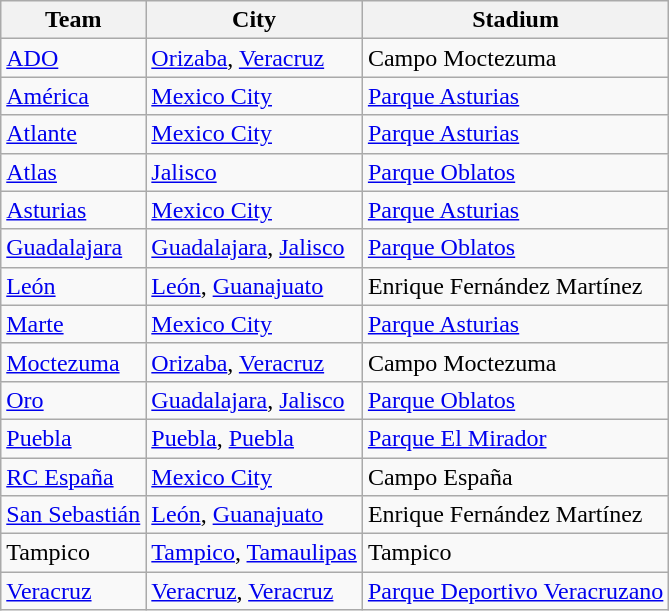<table class="wikitable" class="toccolours sortable">
<tr>
<th>Team</th>
<th>City</th>
<th>Stadium</th>
</tr>
<tr>
<td><a href='#'>ADO</a></td>
<td><a href='#'>Orizaba</a>, <a href='#'>Veracruz</a></td>
<td>Campo Moctezuma</td>
</tr>
<tr>
<td><a href='#'>América</a></td>
<td><a href='#'>Mexico City</a></td>
<td><a href='#'>Parque Asturias</a></td>
</tr>
<tr>
<td><a href='#'>Atlante</a></td>
<td><a href='#'>Mexico City</a></td>
<td><a href='#'>Parque Asturias</a></td>
</tr>
<tr>
<td><a href='#'>Atlas</a></td>
<td><a href='#'>Jalisco</a></td>
<td><a href='#'>Parque Oblatos</a></td>
</tr>
<tr>
<td><a href='#'>Asturias</a></td>
<td><a href='#'>Mexico City</a></td>
<td><a href='#'>Parque Asturias</a></td>
</tr>
<tr>
<td><a href='#'>Guadalajara</a></td>
<td><a href='#'>Guadalajara</a>, <a href='#'>Jalisco</a></td>
<td><a href='#'>Parque Oblatos</a></td>
</tr>
<tr>
<td><a href='#'>León</a></td>
<td><a href='#'>León</a>, <a href='#'>Guanajuato</a></td>
<td>Enrique Fernández Martínez</td>
</tr>
<tr>
<td><a href='#'>Marte</a></td>
<td><a href='#'>Mexico City</a></td>
<td><a href='#'>Parque Asturias</a></td>
</tr>
<tr>
<td><a href='#'>Moctezuma</a></td>
<td><a href='#'>Orizaba</a>, <a href='#'>Veracruz</a></td>
<td>Campo Moctezuma</td>
</tr>
<tr>
<td><a href='#'>Oro</a></td>
<td><a href='#'>Guadalajara</a>, <a href='#'>Jalisco</a></td>
<td><a href='#'>Parque Oblatos</a></td>
</tr>
<tr>
<td><a href='#'>Puebla</a></td>
<td><a href='#'>Puebla</a>, <a href='#'>Puebla</a></td>
<td><a href='#'>Parque El Mirador</a></td>
</tr>
<tr>
<td><a href='#'>RC España</a></td>
<td><a href='#'>Mexico City</a></td>
<td>Campo España</td>
</tr>
<tr>
<td><a href='#'>San Sebastián</a></td>
<td><a href='#'>León</a>, <a href='#'>Guanajuato</a></td>
<td>Enrique Fernández Martínez</td>
</tr>
<tr>
<td>Tampico</td>
<td><a href='#'>Tampico</a>, <a href='#'>Tamaulipas</a></td>
<td>Tampico</td>
</tr>
<tr>
<td><a href='#'>Veracruz</a></td>
<td><a href='#'>Veracruz</a>, <a href='#'>Veracruz</a></td>
<td><a href='#'>Parque Deportivo Veracruzano</a></td>
</tr>
</table>
